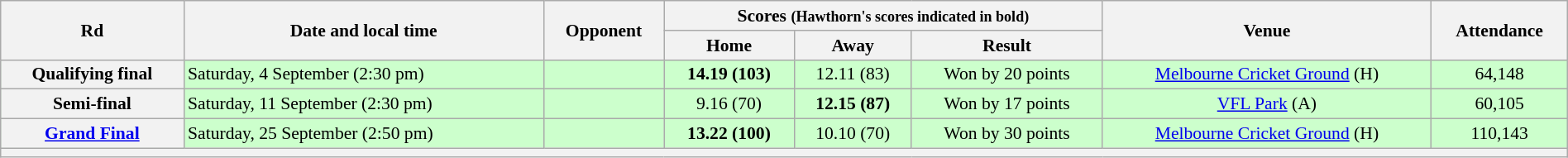<table class="wikitable" style="font-size:90%; text-align:center; width: 100%; margin-left: auto; margin-right: auto">
<tr>
<th rowspan="2">Rd</th>
<th rowspan="2">Date and local time</th>
<th rowspan="2">Opponent</th>
<th colspan="3">Scores <small>(Hawthorn's scores indicated in bold)</small></th>
<th rowspan="2">Venue</th>
<th rowspan="2">Attendance</th>
</tr>
<tr>
<th>Home</th>
<th>Away</th>
<th>Result</th>
</tr>
<tr style="background:#cfc">
<th>Qualifying final</th>
<td align=left>Saturday, 4 September (2:30 pm)</td>
<td align=left></td>
<td><strong>14.19 (103)</strong></td>
<td>12.11 (83)</td>
<td>Won by 20 points</td>
<td><a href='#'>Melbourne Cricket Ground</a> (H)</td>
<td>64,148</td>
</tr>
<tr style="background:#cfc">
<th>Semi-final</th>
<td align=left>Saturday, 11 September (2:30 pm)</td>
<td align=left></td>
<td>9.16 (70)</td>
<td><strong>12.15 (87)</strong></td>
<td>Won by 17 points</td>
<td><a href='#'>VFL Park</a> (A)</td>
<td>60,105</td>
</tr>
<tr style="background:#cfc">
<th><a href='#'>Grand Final</a></th>
<td align=left>Saturday, 25 September (2:50 pm)</td>
<td align=left></td>
<td><strong>13.22 (100)</strong></td>
<td>10.10 (70)</td>
<td>Won by 30 points</td>
<td><a href='#'>Melbourne Cricket Ground</a> (H)</td>
<td>110,143</td>
</tr>
<tr>
<th colspan="8"></th>
</tr>
</table>
